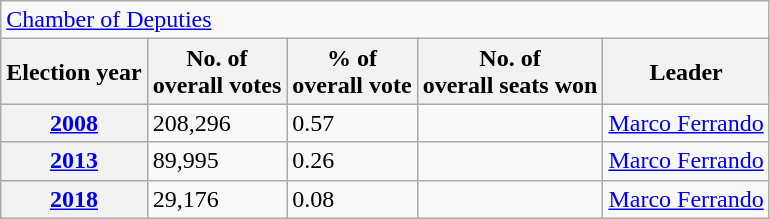<table class=wikitable>
<tr>
<td colspan=5><a href='#'>Chamber of Deputies</a></td>
</tr>
<tr>
<th>Election year</th>
<th>No. of<br>overall votes</th>
<th>% of<br>overall vote</th>
<th>No. of<br>overall seats won</th>
<th>Leader</th>
</tr>
<tr>
<th><a href='#'>2008</a></th>
<td>208,296</td>
<td>0.57</td>
<td></td>
<td><a href='#'>Marco Ferrando</a></td>
</tr>
<tr>
<th><a href='#'>2013</a></th>
<td>89,995</td>
<td>0.26</td>
<td></td>
<td><a href='#'>Marco Ferrando</a></td>
</tr>
<tr>
<th><a href='#'>2018</a></th>
<td>29,176 </td>
<td>0.08 </td>
<td></td>
<td><a href='#'>Marco Ferrando</a></td>
</tr>
</table>
